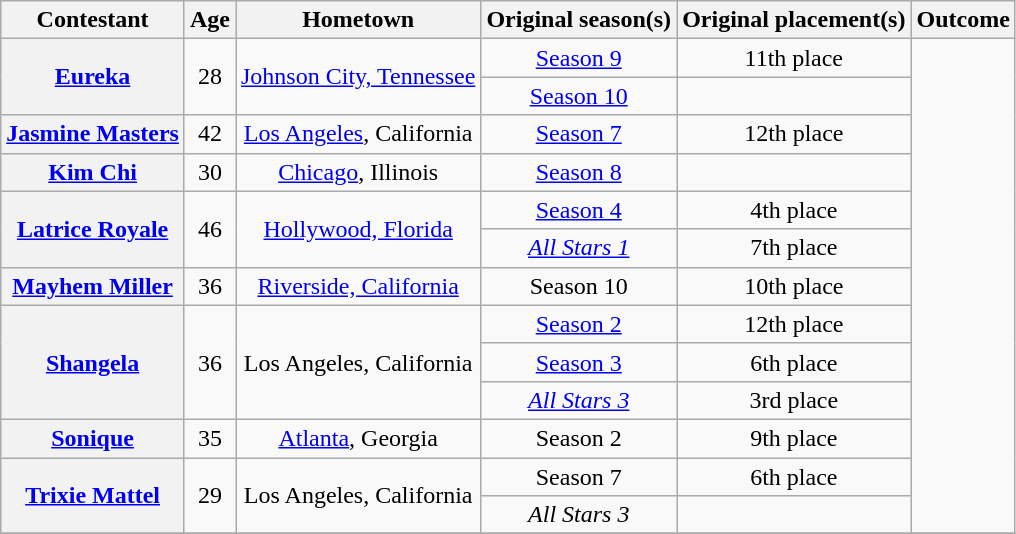<table class="wikitable sortable" style="text-align:center">
<tr>
<th scope="col">Contestant</th>
<th scope="col">Age</th>
<th scope="col">Hometown</th>
<th scope="col">Original season(s)</th>
<th scope="col">Original placement(s)</th>
<th scope="col">Outcome</th>
</tr>
<tr>
<th scope="row" rowspan="2"><a href='#'>Eureka</a></th>
<td rowspan="2">28</td>
<td rowspan="2" nowrap><a href='#'>Johnson City, Tennessee</a></td>
<td><a href='#'>Season 9</a></td>
<td>11th place</td>
<td rowspan="13"></td>
</tr>
<tr>
<td><a href='#'>Season 10</a></td>
<td></td>
</tr>
<tr>
<th scope="row" nowrap><a href='#'>Jasmine Masters</a></th>
<td>42</td>
<td><a href='#'>Los Angeles</a>, California</td>
<td><a href='#'>Season 7</a></td>
<td>12th place</td>
</tr>
<tr>
<th scope="row"><a href='#'>Kim Chi</a></th>
<td>30</td>
<td><a href='#'>Chicago</a>, Illinois</td>
<td><a href='#'>Season 8</a></td>
<td></td>
</tr>
<tr>
<th scope="row" rowspan="2"><a href='#'>Latrice Royale</a></th>
<td rowspan="2">46</td>
<td rowspan="2"><a href='#'>Hollywood, Florida</a></td>
<td><a href='#'>Season 4</a></td>
<td>4th place</td>
</tr>
<tr>
<td><a href='#'><em>All Stars 1</em></a></td>
<td>7th place</td>
</tr>
<tr>
<th><a href='#'>Mayhem Miller</a></th>
<td>36</td>
<td><a href='#'>Riverside, California</a></td>
<td>Season 10</td>
<td>10th place</td>
</tr>
<tr>
<th rowspan="3"><a href='#'>Shangela</a></th>
<td rowspan="3">36</td>
<td rowspan="3">Los Angeles, California</td>
<td><a href='#'>Season 2</a></td>
<td>12th place</td>
</tr>
<tr>
<td><a href='#'>Season 3</a></td>
<td>6th place</td>
</tr>
<tr>
<td><a href='#'><em>All Stars 3</em></a></td>
<td>3rd place</td>
</tr>
<tr>
<th><a href='#'>Sonique</a></th>
<td>35</td>
<td><a href='#'>Atlanta</a>, Georgia</td>
<td>Season 2</td>
<td>9th place</td>
</tr>
<tr>
<th rowspan="2"><a href='#'>Trixie Mattel</a></th>
<td rowspan="2">29</td>
<td rowspan="2">Los Angeles, California</td>
<td>Season 7</td>
<td>6th place</td>
</tr>
<tr>
<td><em>All Stars 3</em></td>
<td></td>
</tr>
<tr>
</tr>
</table>
